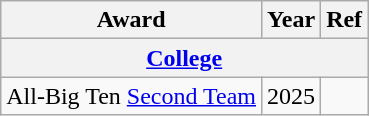<table class="wikitable">
<tr>
<th>Award</th>
<th>Year</th>
<th>Ref</th>
</tr>
<tr>
<th colspan="3"><a href='#'>College</a></th>
</tr>
<tr>
<td>All-Big Ten <a href='#'>Second Team</a></td>
<td>2025</td>
<td></td>
</tr>
</table>
